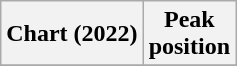<table class="wikitable plainrowheaders" style="text-align:center">
<tr>
<th scope="col">Chart (2022)</th>
<th scope="col">Peak<br>position</th>
</tr>
<tr>
</tr>
</table>
